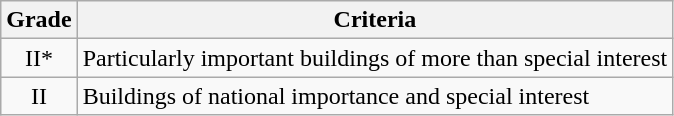<table class="wikitable">
<tr>
<th>Grade</th>
<th>Criteria</th>
</tr>
<tr>
<td align="center" >II*</td>
<td>Particularly important buildings of more than special interest</td>
</tr>
<tr>
<td align="center" >II</td>
<td>Buildings of national importance and special interest</td>
</tr>
</table>
